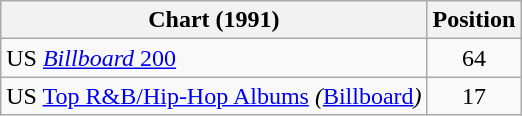<table class="wikitable">
<tr>
<th>Chart (1991)</th>
<th>Position</th>
</tr>
<tr>
<td>US <a href='#'><em>Billboard</em> 200</a></td>
<td style="text-align:center;">64</td>
</tr>
<tr>
<td>US <a href='#'>Top R&B/Hip-Hop Albums</a> <em>(</em><a href='#'>Billboard</a><em>)</em></td>
<td style="text-align:center;">17</td>
</tr>
</table>
